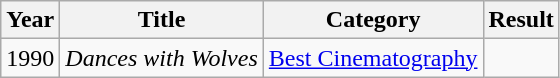<table class="wikitable">
<tr>
<th>Year</th>
<th>Title</th>
<th>Category</th>
<th>Result</th>
</tr>
<tr>
<td>1990</td>
<td><em>Dances with Wolves</em></td>
<td><a href='#'>Best Cinematography</a></td>
<td></td>
</tr>
</table>
